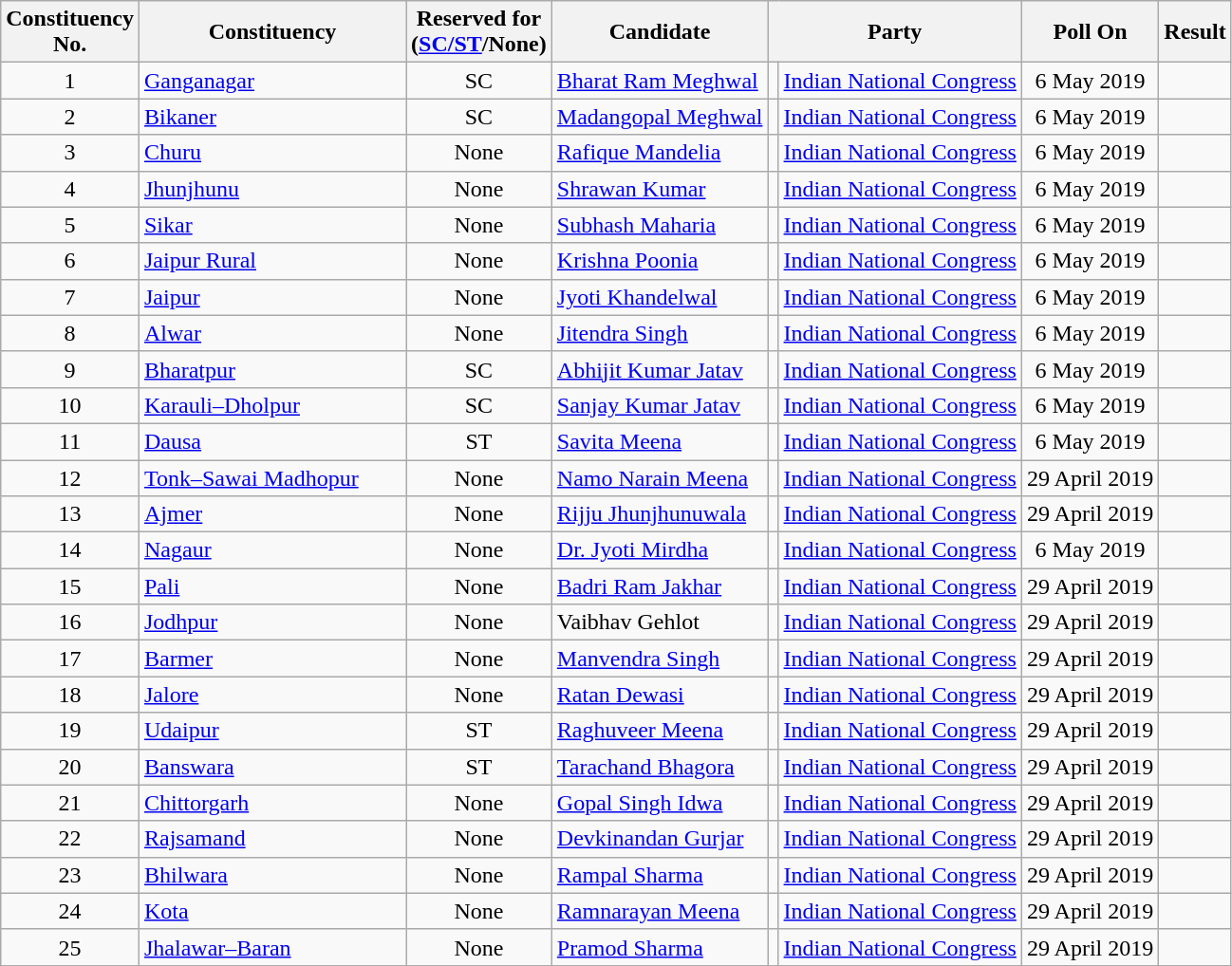<table class="wikitable sortable">
<tr>
<th>Constituency <br> No.</th>
<th style="width:180px;">Constituency</th>
<th>Reserved for<br>(<a href='#'>SC/ST</a>/None)</th>
<th>Candidate</th>
<th colspan="2">Party</th>
<th>Poll On</th>
<th>Result</th>
</tr>
<tr>
<td style="text-align:center;">1</td>
<td><a href='#'>Ganganagar</a></td>
<td style="text-align:center;">SC</td>
<td><a href='#'>Bharat Ram Meghwal</a></td>
<td bgcolor=></td>
<td><a href='#'>Indian National Congress</a></td>
<td style="text-align:center;">6 May 2019</td>
<td></td>
</tr>
<tr>
<td style="text-align:center;">2</td>
<td><a href='#'>Bikaner</a></td>
<td style="text-align:center;">SC</td>
<td><a href='#'>Madangopal Meghwal</a></td>
<td bgcolor=></td>
<td><a href='#'>Indian National Congress</a></td>
<td style="text-align:center;">6 May 2019</td>
<td></td>
</tr>
<tr>
<td style="text-align:center;">3</td>
<td><a href='#'>Churu</a></td>
<td style="text-align:center;">None</td>
<td><a href='#'>Rafique Mandelia</a></td>
<td bgcolor=></td>
<td><a href='#'>Indian National Congress</a></td>
<td style="text-align:center;">6 May 2019</td>
<td></td>
</tr>
<tr>
<td style="text-align:center;">4</td>
<td><a href='#'>Jhunjhunu</a></td>
<td style="text-align:center;">None</td>
<td><a href='#'>Shrawan Kumar</a></td>
<td bgcolor=></td>
<td><a href='#'>Indian National Congress</a></td>
<td style="text-align:center;">6 May 2019</td>
<td></td>
</tr>
<tr>
<td style="text-align:center;">5</td>
<td><a href='#'>Sikar</a></td>
<td style="text-align:center;">None</td>
<td><a href='#'>Subhash Maharia</a></td>
<td bgcolor=></td>
<td><a href='#'>Indian National Congress</a></td>
<td style="text-align:center;">6 May 2019</td>
<td></td>
</tr>
<tr>
<td style="text-align:center;">6</td>
<td><a href='#'>Jaipur Rural</a></td>
<td style="text-align:center;">None</td>
<td><a href='#'>Krishna Poonia</a></td>
<td bgcolor=></td>
<td><a href='#'>Indian National Congress</a></td>
<td style="text-align:center;">6 May 2019</td>
<td></td>
</tr>
<tr>
<td style="text-align:center;">7</td>
<td><a href='#'>Jaipur</a></td>
<td style="text-align:center;">None</td>
<td><a href='#'>Jyoti Khandelwal</a></td>
<td bgcolor=></td>
<td><a href='#'>Indian National Congress</a></td>
<td style="text-align:center;">6 May 2019</td>
<td></td>
</tr>
<tr>
<td style="text-align:center;">8</td>
<td><a href='#'>Alwar</a></td>
<td style="text-align:center;">None</td>
<td><a href='#'>Jitendra Singh</a></td>
<td bgcolor=></td>
<td><a href='#'>Indian National Congress</a></td>
<td style="text-align:center;">6 May 2019</td>
<td></td>
</tr>
<tr>
<td style="text-align:center;">9</td>
<td><a href='#'>Bharatpur</a></td>
<td style="text-align:center;">SC</td>
<td><a href='#'>Abhijit Kumar Jatav</a></td>
<td bgcolor=></td>
<td><a href='#'>Indian National Congress</a></td>
<td style="text-align:center;">6 May 2019</td>
<td></td>
</tr>
<tr>
<td style="text-align:center;">10</td>
<td><a href='#'>Karauli–Dholpur</a></td>
<td style="text-align:center;">SC</td>
<td><a href='#'>Sanjay Kumar Jatav</a></td>
<td bgcolor=></td>
<td><a href='#'>Indian National Congress</a></td>
<td style="text-align:center;">6 May 2019</td>
<td></td>
</tr>
<tr>
<td style="text-align:center;">11</td>
<td><a href='#'>Dausa</a></td>
<td style="text-align:center;">ST</td>
<td><a href='#'>Savita Meena</a></td>
<td bgcolor=></td>
<td><a href='#'>Indian National Congress</a></td>
<td style="text-align:center;">6 May 2019</td>
<td></td>
</tr>
<tr>
<td style="text-align:center;">12</td>
<td><a href='#'>Tonk–Sawai Madhopur</a></td>
<td style="text-align:center;">None</td>
<td><a href='#'>Namo Narain Meena</a></td>
<td bgcolor=></td>
<td><a href='#'>Indian National Congress</a></td>
<td style="text-align:center;">29 April 2019</td>
<td></td>
</tr>
<tr>
<td style="text-align:center;">13</td>
<td><a href='#'>Ajmer</a></td>
<td style="text-align:center;">None</td>
<td><a href='#'>Rijju Jhunjhunuwala</a></td>
<td bgcolor=></td>
<td><a href='#'>Indian National Congress</a></td>
<td style="text-align:center;">29 April 2019</td>
<td></td>
</tr>
<tr>
<td style="text-align:center;">14</td>
<td><a href='#'>Nagaur</a></td>
<td style="text-align:center;">None</td>
<td><a href='#'>Dr. Jyoti Mirdha</a></td>
<td bgcolor=></td>
<td><a href='#'>Indian National Congress</a></td>
<td style="text-align:center;">6 May 2019</td>
<td></td>
</tr>
<tr>
<td style="text-align:center;">15</td>
<td><a href='#'>Pali</a></td>
<td style="text-align:center;">None</td>
<td><a href='#'>Badri Ram Jakhar</a></td>
<td bgcolor=></td>
<td><a href='#'>Indian National Congress</a></td>
<td style="text-align:center;">29 April 2019</td>
<td></td>
</tr>
<tr>
<td style="text-align:center;">16</td>
<td><a href='#'>Jodhpur</a></td>
<td style="text-align:center;">None</td>
<td>Vaibhav Gehlot</td>
<td bgcolor=></td>
<td><a href='#'>Indian National Congress</a></td>
<td style="text-align:center;">29 April 2019</td>
<td></td>
</tr>
<tr>
<td style="text-align:center;">17</td>
<td><a href='#'>Barmer</a></td>
<td style="text-align:center;">None</td>
<td><a href='#'>Manvendra Singh</a></td>
<td bgcolor=></td>
<td><a href='#'>Indian National Congress</a></td>
<td style="text-align:center;">29 April 2019</td>
<td></td>
</tr>
<tr>
<td style="text-align:center;">18</td>
<td><a href='#'>Jalore</a></td>
<td style="text-align:center;">None</td>
<td><a href='#'>Ratan Dewasi</a></td>
<td bgcolor=></td>
<td><a href='#'>Indian National Congress</a></td>
<td style="text-align:center;">29 April 2019</td>
<td></td>
</tr>
<tr>
<td style="text-align:center;">19</td>
<td><a href='#'>Udaipur</a></td>
<td style="text-align:center;">ST</td>
<td><a href='#'>Raghuveer Meena</a></td>
<td bgcolor=></td>
<td><a href='#'>Indian National Congress</a></td>
<td style="text-align:center;">29 April 2019</td>
<td></td>
</tr>
<tr>
<td style="text-align:center;">20</td>
<td><a href='#'>Banswara</a></td>
<td style="text-align:center;">ST</td>
<td><a href='#'>Tarachand Bhagora</a></td>
<td bgcolor=></td>
<td><a href='#'>Indian National Congress</a></td>
<td style="text-align:center;">29 April 2019</td>
<td></td>
</tr>
<tr>
<td style="text-align:center;">21</td>
<td><a href='#'>Chittorgarh</a></td>
<td style="text-align:center;">None</td>
<td><a href='#'>Gopal Singh Idwa</a></td>
<td bgcolor=></td>
<td><a href='#'>Indian National Congress</a></td>
<td style="text-align:center;">29 April 2019</td>
<td></td>
</tr>
<tr>
<td style="text-align:center;">22</td>
<td><a href='#'>Rajsamand</a></td>
<td style="text-align:center;">None</td>
<td><a href='#'>Devkinandan Gurjar</a></td>
<td bgcolor=></td>
<td><a href='#'>Indian National Congress</a></td>
<td style="text-align:center;">29 April 2019</td>
<td></td>
</tr>
<tr>
<td style="text-align:center;">23</td>
<td><a href='#'>Bhilwara</a></td>
<td style="text-align:center;">None</td>
<td><a href='#'>Rampal Sharma</a></td>
<td bgcolor=></td>
<td><a href='#'>Indian National Congress</a></td>
<td style="text-align:center;">29 April 2019</td>
<td></td>
</tr>
<tr>
<td style="text-align:center;">24</td>
<td><a href='#'>Kota</a></td>
<td style="text-align:center;">None</td>
<td><a href='#'>Ramnarayan Meena</a></td>
<td bgcolor=></td>
<td><a href='#'>Indian National Congress</a></td>
<td style="text-align:center;">29 April 2019</td>
<td></td>
</tr>
<tr>
<td style="text-align:center;">25</td>
<td><a href='#'>Jhalawar–Baran</a></td>
<td style="text-align:center;">None</td>
<td><a href='#'>Pramod Sharma</a></td>
<td bgcolor=></td>
<td><a href='#'>Indian National Congress</a></td>
<td style="text-align:center;">29 April 2019</td>
<td></td>
</tr>
</table>
